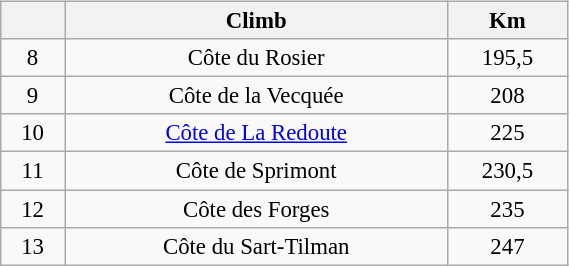<table class="wikitable" style="text-align:center; font-size:95%;" align="right" width="30%">
<tr>
<th></th>
<th>Climb</th>
<th>Km</th>
</tr>
<tr>
<td>8</td>
<td>Côte du Rosier</td>
<td>195,5</td>
</tr>
<tr>
<td>9</td>
<td>Côte de la Vecquée</td>
<td>208</td>
</tr>
<tr>
<td>10</td>
<td><a href='#'>Côte de La Redoute</a></td>
<td>225</td>
</tr>
<tr>
<td>11</td>
<td>Côte de Sprimont</td>
<td>230,5</td>
</tr>
<tr>
<td>12</td>
<td>Côte des Forges</td>
<td>235</td>
</tr>
<tr>
<td>13</td>
<td>Côte du Sart-Tilman</td>
<td>247</td>
</tr>
</table>
